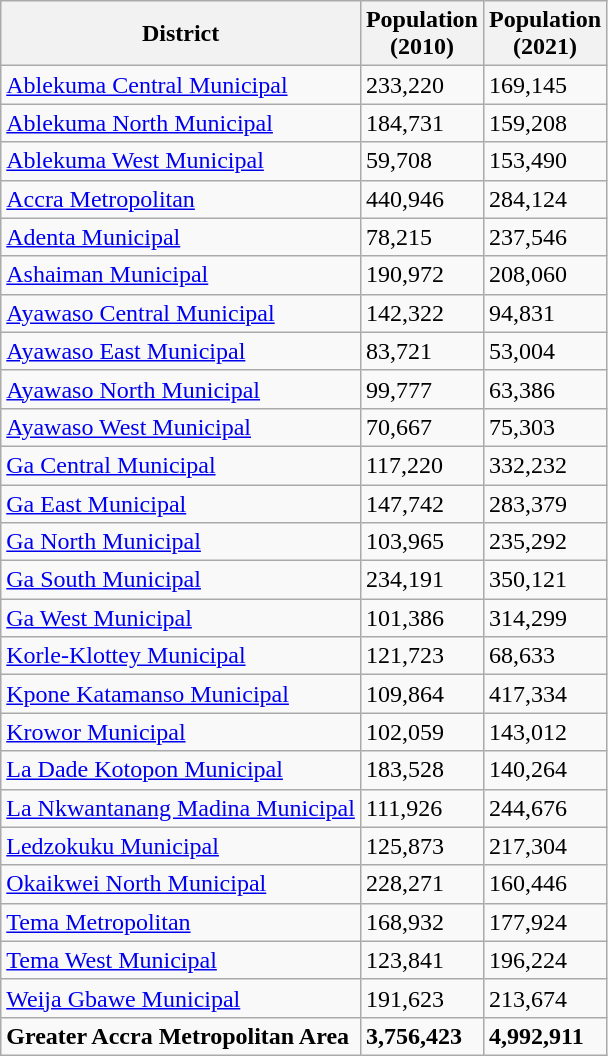<table class="wikitable sortable">
<tr>
<th>District</th>
<th>Population<br>(2010)</th>
<th>Population<br>(2021)</th>
</tr>
<tr>
<td><a href='#'>Ablekuma Central Municipal</a></td>
<td>233,220</td>
<td>169,145</td>
</tr>
<tr>
<td><a href='#'>Ablekuma North Municipal</a></td>
<td>184,731</td>
<td>159,208</td>
</tr>
<tr>
<td><a href='#'>Ablekuma West Municipal</a></td>
<td>59,708</td>
<td>153,490</td>
</tr>
<tr>
<td><a href='#'>Accra Metropolitan</a></td>
<td>440,946</td>
<td>284,124</td>
</tr>
<tr>
<td><a href='#'>Adenta Municipal</a></td>
<td>78,215</td>
<td>237,546</td>
</tr>
<tr>
<td><a href='#'>Ashaiman Municipal</a></td>
<td>190,972</td>
<td>208,060</td>
</tr>
<tr>
<td><a href='#'>Ayawaso Central Municipal</a></td>
<td>142,322</td>
<td>94,831</td>
</tr>
<tr>
<td><a href='#'>Ayawaso East Municipal</a></td>
<td>83,721</td>
<td>53,004</td>
</tr>
<tr>
<td><a href='#'>Ayawaso North Municipal</a></td>
<td>99,777</td>
<td>63,386</td>
</tr>
<tr>
<td><a href='#'>Ayawaso West Municipal</a></td>
<td>70,667</td>
<td>75,303</td>
</tr>
<tr>
<td><a href='#'>Ga Central Municipal</a></td>
<td>117,220</td>
<td>332,232</td>
</tr>
<tr>
<td><a href='#'>Ga East Municipal</a></td>
<td>147,742</td>
<td>283,379</td>
</tr>
<tr>
<td><a href='#'>Ga North Municipal</a></td>
<td>103,965</td>
<td>235,292</td>
</tr>
<tr>
<td><a href='#'>Ga South Municipal</a></td>
<td>234,191</td>
<td>350,121</td>
</tr>
<tr>
<td><a href='#'>Ga West Municipal</a></td>
<td>101,386</td>
<td>314,299</td>
</tr>
<tr>
<td><a href='#'>Korle-Klottey Municipal</a></td>
<td>121,723</td>
<td>68,633</td>
</tr>
<tr>
<td><a href='#'>Kpone Katamanso Municipal</a></td>
<td>109,864</td>
<td>417,334</td>
</tr>
<tr>
<td><a href='#'>Krowor Municipal</a></td>
<td>102,059</td>
<td>143,012</td>
</tr>
<tr>
<td><a href='#'>La Dade Kotopon Municipal</a></td>
<td>183,528</td>
<td>140,264</td>
</tr>
<tr>
<td><a href='#'>La Nkwantanang Madina Municipal</a></td>
<td>111,926</td>
<td>244,676</td>
</tr>
<tr>
<td><a href='#'>Ledzokuku Municipal</a></td>
<td>125,873</td>
<td>217,304</td>
</tr>
<tr>
<td><a href='#'>Okaikwei North Municipal</a></td>
<td>228,271</td>
<td>160,446</td>
</tr>
<tr>
<td><a href='#'>Tema Metropolitan</a></td>
<td>168,932</td>
<td>177,924</td>
</tr>
<tr>
<td><a href='#'>Tema West Municipal</a></td>
<td>123,841</td>
<td>196,224</td>
</tr>
<tr>
<td><a href='#'>Weija Gbawe Municipal</a></td>
<td>191,623</td>
<td>213,674</td>
</tr>
<tr>
<td><strong>Greater Accra Metropolitan Area</strong></td>
<td><strong>3,756,423</strong></td>
<td><strong>4,992,911</strong></td>
</tr>
</table>
